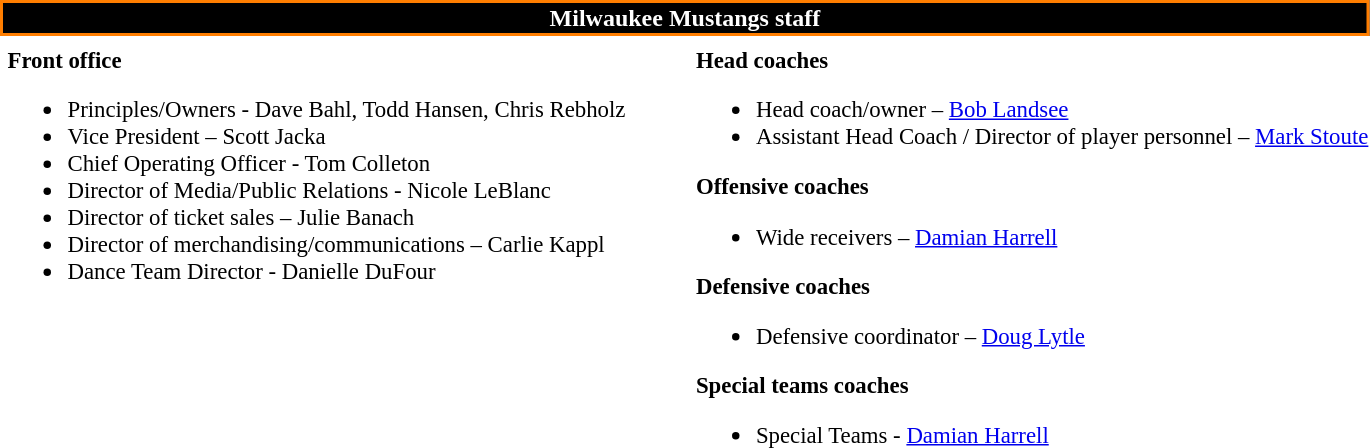<table class="toccolours" style="text-align: left;">
<tr>
<th colspan="7" style="background:black; color:white; text-align: center; border:2px solid #FF7E00;"><strong>Milwaukee Mustangs staff</strong></th>
</tr>
<tr>
<td colspan=7 align="right"></td>
</tr>
<tr>
<td valign="top"></td>
<td style="font-size: 95%;" valign="top"><strong>Front office</strong><br><ul><li>Principles/Owners - Dave Bahl, Todd Hansen, Chris Rebholz</li><li>Vice President – Scott Jacka</li><li>Chief Operating Officer - Tom Colleton</li><li>Director of Media/Public Relations - Nicole LeBlanc</li><li>Director of ticket sales – Julie Banach</li><li>Director of merchandising/communications – Carlie Kappl</li><li>Dance Team Director - Danielle DuFour</li></ul></td>
<td width="35"> </td>
<td valign="top"></td>
<td style="font-size: 95%;" valign="top"><strong>Head coaches</strong><br><ul><li>Head coach/owner – <a href='#'>Bob Landsee</a></li><li>Assistant Head Coach / Director of player personnel – <a href='#'>Mark Stoute</a></li></ul><strong>Offensive coaches</strong><ul><li>Wide receivers – <a href='#'>Damian Harrell</a></li></ul><strong>Defensive coaches</strong><ul><li>Defensive coordinator – <a href='#'>Doug Lytle</a></li></ul><strong>Special teams coaches</strong><ul><li>Special Teams - <a href='#'>Damian Harrell</a></li></ul></td>
</tr>
</table>
